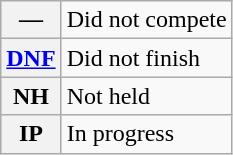<table class="wikitable">
<tr>
<th scope="row">—</th>
<td>Did not compete</td>
</tr>
<tr>
<th scope="row"><a href='#'>DNF</a></th>
<td>Did not finish</td>
</tr>
<tr>
<th scope="row">NH</th>
<td>Not held</td>
</tr>
<tr>
<th scope="row">IP</th>
<td>In progress</td>
</tr>
</table>
